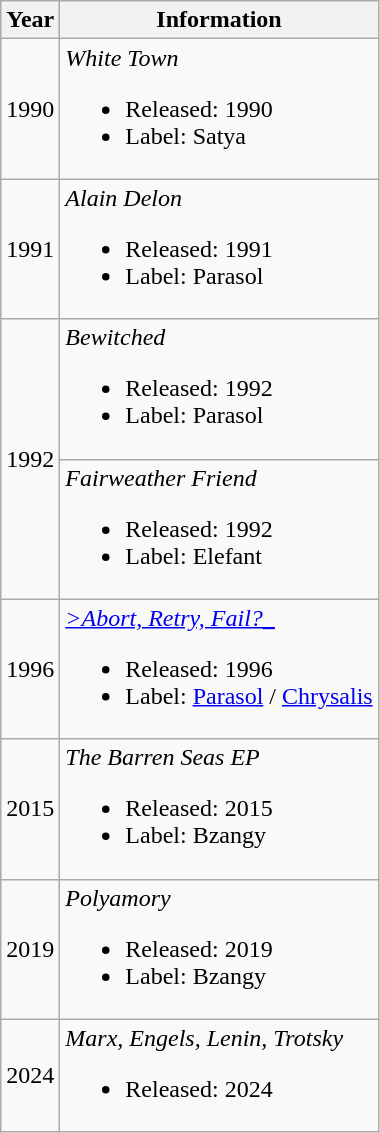<table class="wikitable" style=text-align:center;>
<tr>
<th rowspan="1">Year</th>
<th rowspan="1">Information</th>
</tr>
<tr>
<td>1990</td>
<td align="left"><em>White Town</em><br><ul><li>Released: 1990</li><li>Label: Satya</li></ul></td>
</tr>
<tr>
<td>1991</td>
<td align="left"><em>Alain Delon</em><br><ul><li>Released: 1991</li><li>Label: Parasol</li></ul></td>
</tr>
<tr>
<td rowspan="2">1992</td>
<td align="left"><em>Bewitched</em><br><ul><li>Released: 1992</li><li>Label: Parasol</li></ul></td>
</tr>
<tr>
<td align="left"><em>Fairweather Friend</em><br><ul><li>Released: 1992</li><li>Label: Elefant</li></ul></td>
</tr>
<tr>
<td>1996</td>
<td align="left"><em><a href='#'>>Abort, Retry, Fail?_</a></em><br><ul><li>Released: 1996</li><li>Label: <a href='#'>Parasol</a> / <a href='#'>Chrysalis</a></li></ul></td>
</tr>
<tr>
<td>2015</td>
<td align="left"><em>The Barren Seas EP</em><br><ul><li>Released: 2015</li><li>Label: Bzangy</li></ul></td>
</tr>
<tr>
<td>2019</td>
<td align="left"><em>Polyamory</em><br><ul><li>Released: 2019</li><li>Label: Bzangy</li></ul></td>
</tr>
<tr>
<td>2024</td>
<td align="left"><em>Marx, Engels, Lenin, Trotsky</em><br><ul><li>Released: 2024</li></ul></td>
</tr>
</table>
